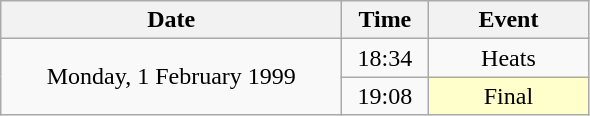<table class = "wikitable" style="text-align:center;">
<tr>
<th width=220>Date</th>
<th width=50>Time</th>
<th width=100>Event</th>
</tr>
<tr>
<td rowspan=2>Monday, 1 February 1999</td>
<td>18:34</td>
<td>Heats</td>
</tr>
<tr>
<td>19:08</td>
<td bgcolor=ffffcc>Final</td>
</tr>
</table>
